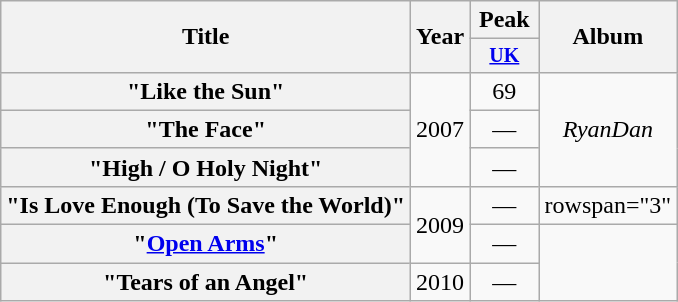<table class="wikitable plainrowheaders" style="text-align:center">
<tr>
<th rowspan="2">Title</th>
<th rowspan="2">Year</th>
<th colspan="1">Peak</th>
<th rowspan="2">Album</th>
</tr>
<tr style="font-size:smaller;">
<th width="40"><a href='#'>UK</a><br></th>
</tr>
<tr>
<th scope="row">"Like the Sun"</th>
<td rowspan="3">2007</td>
<td>69</td>
<td rowspan="3"><em>RyanDan</em></td>
</tr>
<tr>
<th scope="row">"The Face"</th>
<td>—</td>
</tr>
<tr>
<th scope="row">"High / O Holy Night"</th>
<td>—</td>
</tr>
<tr>
<th scope="row">"Is Love Enough (To Save the World)"</th>
<td rowspan="2">2009</td>
<td>—</td>
<td>rowspan="3" </td>
</tr>
<tr>
<th scope="row">"<a href='#'>Open Arms</a>"</th>
<td>—</td>
</tr>
<tr>
<th scope="row">"Tears of an Angel"</th>
<td>2010</td>
<td>—</td>
</tr>
</table>
